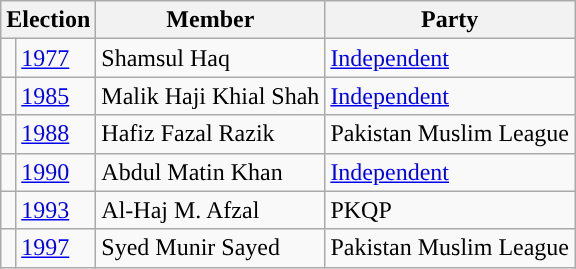<table class="wikitable">
<tr>
<th colspan="2">Election</th>
<th>Member</th>
<th>Party</th>
</tr>
<tr>
<td style="background-color: "></td>
<td><a href='#'>1977</a></td>
<td>Shamsul Haq</td>
<td><a href='#'>Independent</a></td>
</tr>
<tr>
<td style="background-color: "></td>
<td><a href='#'>1985</a></td>
<td>Malik Haji Khial Shah</td>
<td><a href='#'>Independent</a></td>
</tr>
<tr>
<td style="background-color: "></td>
<td><a href='#'>1988</a></td>
<td>Hafiz Fazal Razik</td>
<td>Pakistan Muslim League</td>
</tr>
<tr>
<td style="background-color: "></td>
<td><a href='#'>1990</a></td>
<td>Abdul Matin Khan</td>
<td><a href='#'>Independent</a></td>
</tr>
<tr>
<td style="background-color: "></td>
<td><a href='#'>1993</a></td>
<td>Al-Haj M. Afzal</td>
<td>PKQP</td>
</tr>
<tr>
<td style="background-color: "></td>
<td><a href='#'>1997</a></td>
<td>Syed Munir Sayed</td>
<td>Pakistan Muslim League</td>
</tr>
</table>
